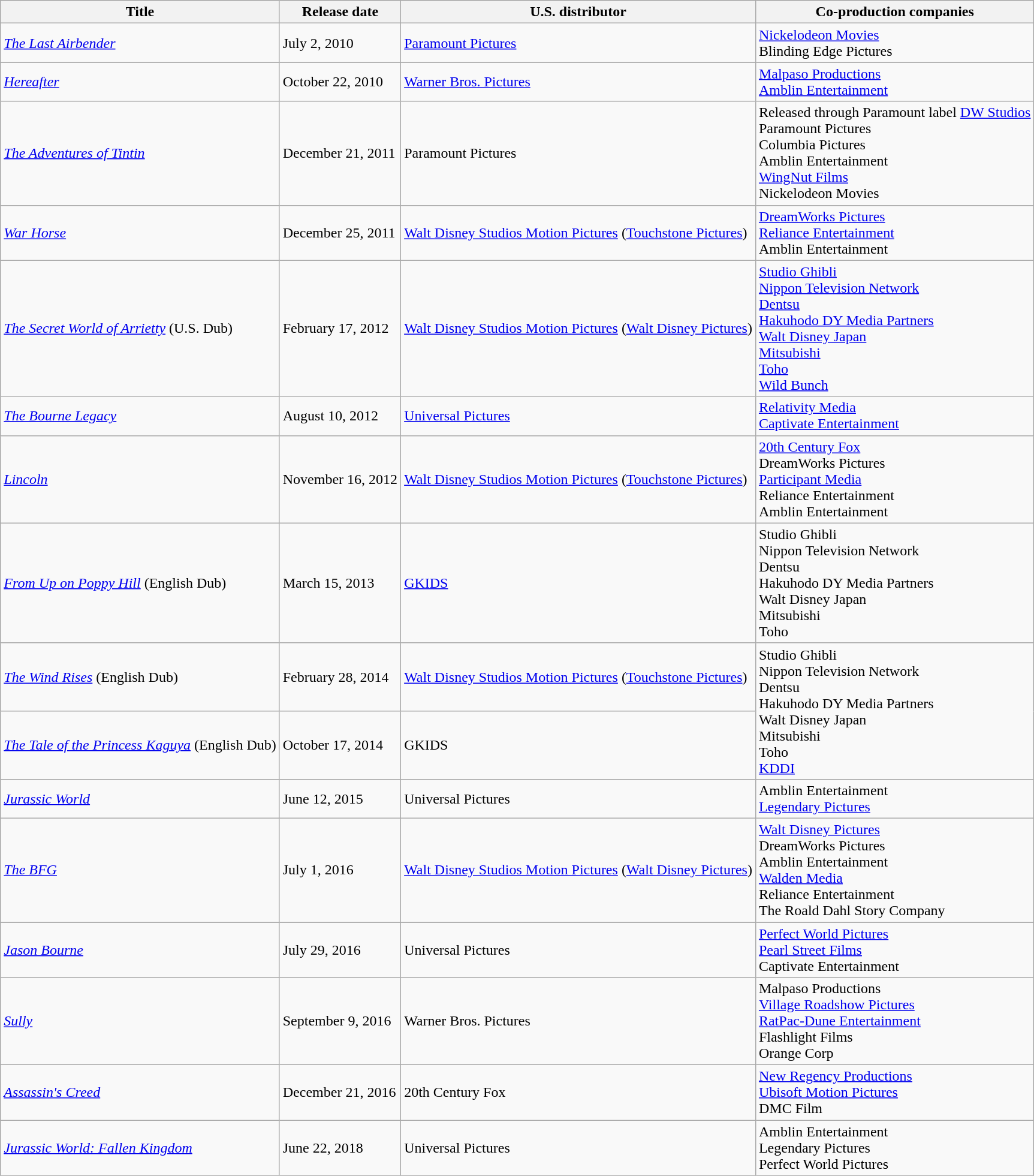<table class="wikitable sortable">
<tr>
<th>Title</th>
<th>Release date</th>
<th>U.S. distributor</th>
<th>Co-production companies</th>
</tr>
<tr>
<td><em><a href='#'>The Last Airbender</a></em></td>
<td>July 2, 2010</td>
<td><a href='#'>Paramount Pictures</a></td>
<td><a href='#'>Nickelodeon Movies</a><br>Blinding Edge Pictures</td>
</tr>
<tr>
<td><em><a href='#'>Hereafter</a></em></td>
<td>October 22, 2010</td>
<td><a href='#'>Warner Bros. Pictures</a></td>
<td><a href='#'>Malpaso Productions</a><br><a href='#'>Amblin Entertainment</a></td>
</tr>
<tr>
<td><em><a href='#'>The Adventures of Tintin</a></em></td>
<td>December 21, 2011</td>
<td>Paramount Pictures</td>
<td>Released through Paramount label <a href='#'>DW Studios</a><br>Paramount Pictures<br>Columbia Pictures<br>Amblin Entertainment<br><a href='#'>WingNut Films</a><br>Nickelodeon Movies</td>
</tr>
<tr>
<td><em><a href='#'>War Horse</a></em></td>
<td>December 25, 2011</td>
<td><a href='#'>Walt Disney Studios Motion Pictures</a> (<a href='#'>Touchstone Pictures</a>)</td>
<td><a href='#'>DreamWorks Pictures</a><br><a href='#'>Reliance Entertainment</a><br>Amblin Entertainment</td>
</tr>
<tr>
<td><em><a href='#'>The Secret World of Arrietty</a></em> (U.S. Dub)</td>
<td>February 17, 2012</td>
<td><a href='#'>Walt Disney Studios Motion Pictures</a> (<a href='#'>Walt Disney Pictures</a>)</td>
<td><a href='#'>Studio Ghibli</a><br><a href='#'>Nippon Television Network</a><br><a href='#'>Dentsu</a><br><a href='#'>Hakuhodo DY Media Partners</a><br><a href='#'>Walt Disney Japan</a><br><a href='#'>Mitsubishi</a><br><a href='#'>Toho</a><br><a href='#'>Wild Bunch</a></td>
</tr>
<tr>
<td><em><a href='#'>The Bourne Legacy</a></em></td>
<td>August 10, 2012</td>
<td><a href='#'>Universal Pictures</a></td>
<td><a href='#'>Relativity Media</a><br><a href='#'>Captivate Entertainment</a></td>
</tr>
<tr>
<td><em><a href='#'>Lincoln</a></em></td>
<td>November 16, 2012</td>
<td><a href='#'>Walt Disney Studios Motion Pictures</a> (<a href='#'>Touchstone Pictures</a>)</td>
<td><a href='#'>20th Century Fox</a><br>DreamWorks Pictures<br><a href='#'>Participant Media</a><br>Reliance Entertainment<br>Amblin Entertainment</td>
</tr>
<tr>
<td><em><a href='#'>From Up on Poppy Hill</a></em> (English Dub)</td>
<td>March 15, 2013</td>
<td><a href='#'>GKIDS</a></td>
<td>Studio Ghibli<br>Nippon Television Network<br>Dentsu<br>Hakuhodo DY Media Partners<br>Walt Disney Japan<br>Mitsubishi<br>Toho</td>
</tr>
<tr>
<td><em><a href='#'>The Wind Rises</a></em> (English Dub)</td>
<td>February 28, 2014</td>
<td><a href='#'>Walt Disney Studios Motion Pictures</a> (<a href='#'>Touchstone Pictures</a>)</td>
<td rowspan="2">Studio Ghibli<br>Nippon Television Network<br>Dentsu<br>Hakuhodo DY Media Partners<br>Walt Disney Japan<br>Mitsubishi<br>Toho<br><a href='#'>KDDI</a></td>
</tr>
<tr>
<td><em><a href='#'>The Tale of the Princess Kaguya</a></em> (English Dub)</td>
<td>October 17, 2014</td>
<td>GKIDS</td>
</tr>
<tr>
<td><em><a href='#'>Jurassic World</a></em></td>
<td>June 12, 2015</td>
<td>Universal Pictures</td>
<td>Amblin Entertainment<br><a href='#'>Legendary Pictures</a></td>
</tr>
<tr>
<td><em><a href='#'>The BFG</a></em></td>
<td>July 1, 2016</td>
<td><a href='#'>Walt Disney Studios Motion Pictures</a> (<a href='#'>Walt Disney Pictures</a>)</td>
<td><a href='#'>Walt Disney Pictures</a><br>DreamWorks Pictures<br>Amblin Entertainment<br><a href='#'>Walden Media</a><br>Reliance Entertainment<br>The Roald Dahl Story Company</td>
</tr>
<tr>
<td><em><a href='#'>Jason Bourne</a></em></td>
<td>July 29, 2016</td>
<td>Universal Pictures</td>
<td><a href='#'>Perfect World Pictures</a><br><a href='#'>Pearl Street Films</a><br>Captivate Entertainment</td>
</tr>
<tr>
<td><em><a href='#'>Sully</a></em></td>
<td>September 9, 2016</td>
<td>Warner Bros. Pictures</td>
<td>Malpaso Productions<br><a href='#'>Village Roadshow Pictures</a><br><a href='#'>RatPac-Dune Entertainment</a><br>Flashlight Films<br>Orange Corp</td>
</tr>
<tr>
<td><em><a href='#'>Assassin's Creed</a></em></td>
<td>December 21, 2016</td>
<td>20th Century Fox</td>
<td><a href='#'>New Regency Productions</a><br><a href='#'>Ubisoft Motion Pictures</a><br>DMC Film</td>
</tr>
<tr>
<td><em><a href='#'>Jurassic World: Fallen Kingdom</a></em></td>
<td>June 22, 2018</td>
<td>Universal Pictures</td>
<td>Amblin Entertainment<br>Legendary Pictures<br>Perfect World Pictures</td>
</tr>
</table>
